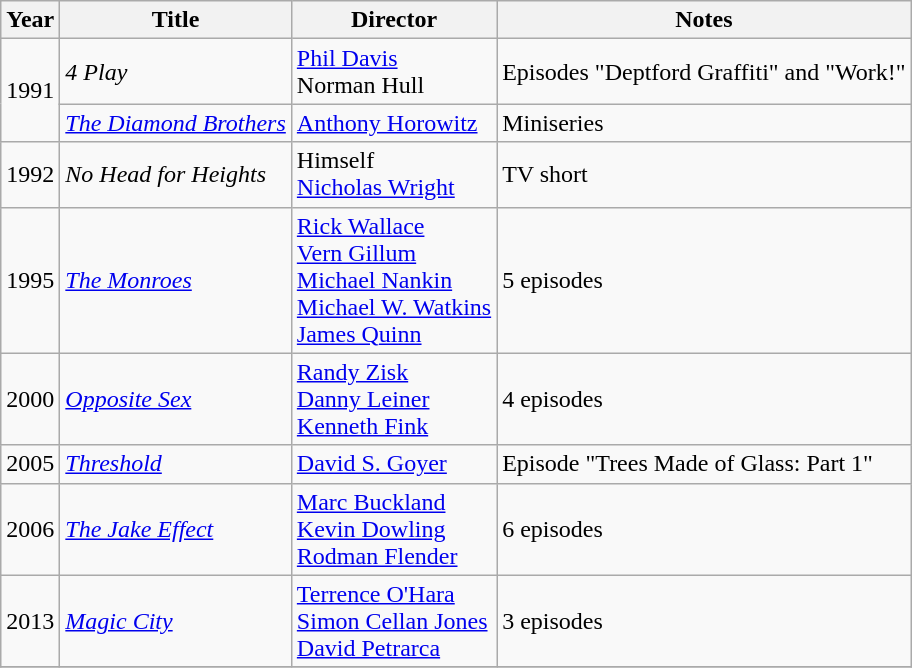<table class="wikitable">
<tr>
<th>Year</th>
<th>Title</th>
<th>Director</th>
<th>Notes</th>
</tr>
<tr>
<td rowspan=2>1991</td>
<td><em>4 Play</em></td>
<td><a href='#'>Phil Davis</a><br>Norman Hull</td>
<td>Episodes "Deptford Graffiti" and "Work!"</td>
</tr>
<tr>
<td><em><a href='#'>The Diamond Brothers</a></em></td>
<td><a href='#'>Anthony Horowitz</a></td>
<td>Miniseries</td>
</tr>
<tr>
<td>1992</td>
<td><em>No Head for Heights</em></td>
<td>Himself<br><a href='#'>Nicholas Wright</a></td>
<td>TV short</td>
</tr>
<tr>
<td>1995</td>
<td><em><a href='#'>The Monroes</a></em></td>
<td><a href='#'>Rick Wallace</a><br><a href='#'>Vern Gillum</a><br><a href='#'>Michael Nankin</a><br><a href='#'>Michael W. Watkins</a><br><a href='#'>James Quinn</a></td>
<td>5 episodes</td>
</tr>
<tr>
<td>2000</td>
<td><em><a href='#'>Opposite Sex</a></em></td>
<td><a href='#'>Randy Zisk</a><br><a href='#'>Danny Leiner</a><br><a href='#'>Kenneth Fink</a></td>
<td>4 episodes</td>
</tr>
<tr>
<td>2005</td>
<td><em><a href='#'>Threshold</a></em></td>
<td><a href='#'>David S. Goyer</a></td>
<td>Episode "Trees Made of Glass: Part 1"</td>
</tr>
<tr>
<td>2006</td>
<td><em><a href='#'>The Jake Effect</a></em></td>
<td><a href='#'>Marc Buckland</a><br><a href='#'>Kevin Dowling</a><br><a href='#'>Rodman Flender</a></td>
<td>6 episodes</td>
</tr>
<tr>
<td>2013</td>
<td><em><a href='#'>Magic City</a></em></td>
<td><a href='#'>Terrence O'Hara</a><br><a href='#'>Simon Cellan Jones</a><br><a href='#'>David Petrarca</a></td>
<td>3 episodes</td>
</tr>
<tr>
</tr>
</table>
